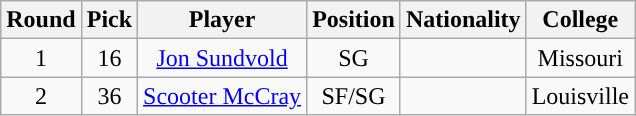<table class="wikitable sortable sortable">
<tr>
<th>Round</th>
<th>Pick</th>
<th>Player</th>
<th>Position</th>
<th>Nationality</th>
<th>College</th>
</tr>
<tr style="text-align: center">
<td>1</td>
<td>16</td>
<td><a href='#'>Jon Sundvold</a></td>
<td>SG</td>
<td></td>
<td>Missouri</td>
</tr>
<tr style="text-align: center">
<td>2</td>
<td>36</td>
<td><a href='#'>Scooter McCray</a></td>
<td>SF/SG</td>
<td></td>
<td>Louisville</td>
</tr>
</table>
